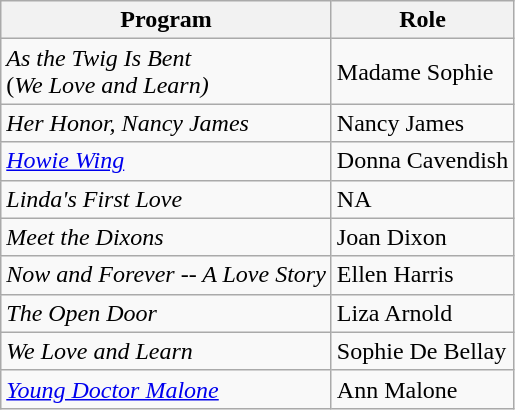<table class="wikitable">
<tr>
<th>Program</th>
<th>Role</th>
</tr>
<tr>
<td><em>As the Twig Is Bent</em><br>(<em>We Love and Learn)</em></td>
<td>Madame Sophie</td>
</tr>
<tr>
<td><em>Her Honor, Nancy James</em></td>
<td>Nancy James</td>
</tr>
<tr>
<td><em><a href='#'>Howie Wing</a></em></td>
<td>Donna Cavendish</td>
</tr>
<tr>
<td><em>Linda's First Love</em></td>
<td>NA</td>
</tr>
<tr>
<td><em>Meet the Dixons</em></td>
<td>Joan Dixon</td>
</tr>
<tr>
<td><em>Now and Forever -- A Love Story</em></td>
<td>Ellen Harris</td>
</tr>
<tr>
<td><em>The Open Door</em></td>
<td>Liza Arnold</td>
</tr>
<tr>
<td><em>We Love and Learn</em></td>
<td>Sophie De Bellay</td>
</tr>
<tr>
<td><em><a href='#'>Young Doctor Malone</a></em></td>
<td>Ann Malone</td>
</tr>
</table>
